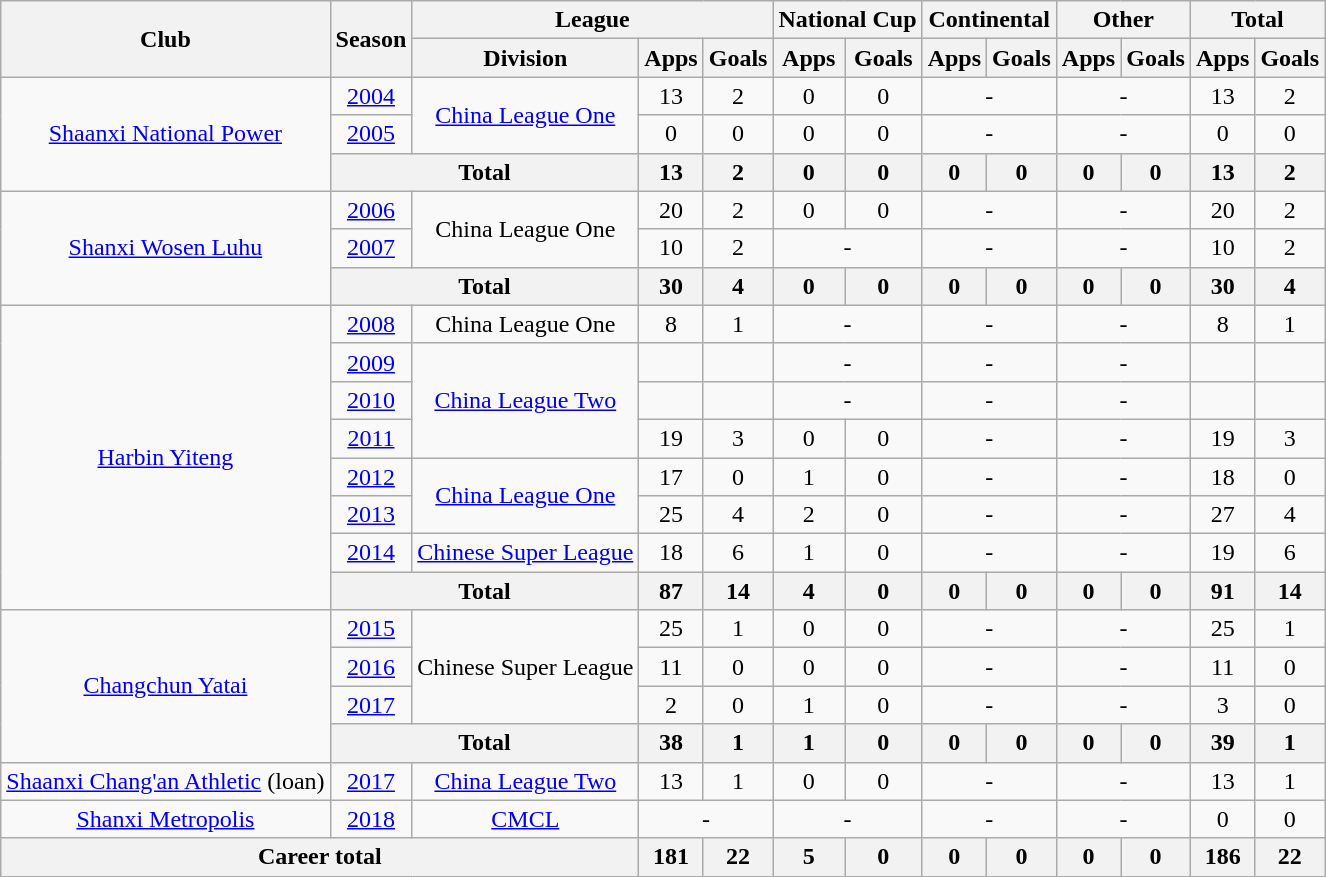<table class="wikitable" style="text-align: center">
<tr>
<th rowspan="2">Club</th>
<th rowspan="2">Season</th>
<th colspan="3">League</th>
<th colspan="2">National Cup</th>
<th colspan="2">Continental</th>
<th colspan="2">Other</th>
<th colspan="2">Total</th>
</tr>
<tr>
<th>Division</th>
<th>Apps</th>
<th>Goals</th>
<th>Apps</th>
<th>Goals</th>
<th>Apps</th>
<th>Goals</th>
<th>Apps</th>
<th>Goals</th>
<th>Apps</th>
<th>Goals</th>
</tr>
<tr>
<td rowspan=3><a href='#'>Shaanxi National Power</a></td>
<td><a href='#'>2004</a></td>
<td rowspan=2><a href='#'>China League One</a></td>
<td>13</td>
<td>2</td>
<td>0</td>
<td>0</td>
<td colspan="2">-</td>
<td colspan="2">-</td>
<td>13</td>
<td>2</td>
</tr>
<tr>
<td><a href='#'>2005</a></td>
<td>0</td>
<td>0</td>
<td>0</td>
<td>0</td>
<td colspan="2">-</td>
<td colspan="2">-</td>
<td>0</td>
<td>0</td>
</tr>
<tr>
<th colspan="2"><strong>Total</strong></th>
<th>13</th>
<th>2</th>
<th>0</th>
<th>0</th>
<th>0</th>
<th>0</th>
<th>0</th>
<th>0</th>
<th>13</th>
<th>2</th>
</tr>
<tr>
<td rowspan=3><a href='#'>Shanxi Wosen Luhu</a></td>
<td><a href='#'>2006</a></td>
<td rowspan=2>China League One</td>
<td>20</td>
<td>2</td>
<td>0</td>
<td>0</td>
<td colspan="2">-</td>
<td colspan="2">-</td>
<td>20</td>
<td>2</td>
</tr>
<tr>
<td><a href='#'>2007</a></td>
<td>10</td>
<td>2</td>
<td colspan="2">-</td>
<td colspan="2">-</td>
<td colspan="2">-</td>
<td>10</td>
<td>2</td>
</tr>
<tr>
<th colspan="2"><strong>Total</strong></th>
<th>30</th>
<th>4</th>
<th>0</th>
<th>0</th>
<th>0</th>
<th>0</th>
<th>0</th>
<th>0</th>
<th>30</th>
<th>4</th>
</tr>
<tr>
<td rowspan=8><a href='#'>Harbin Yiteng</a></td>
<td><a href='#'>2008</a></td>
<td>China League One</td>
<td>8</td>
<td>1</td>
<td colspan="2">-</td>
<td colspan="2">-</td>
<td colspan="2">-</td>
<td>8</td>
<td>1</td>
</tr>
<tr>
<td><a href='#'>2009</a></td>
<td rowspan="3"><a href='#'>China League Two</a></td>
<td></td>
<td></td>
<td colspan="2">-</td>
<td colspan="2">-</td>
<td colspan="2">-</td>
<td></td>
<td></td>
</tr>
<tr>
<td><a href='#'>2010</a></td>
<td></td>
<td></td>
<td colspan="2">-</td>
<td colspan="2">-</td>
<td colspan="2">-</td>
<td></td>
<td></td>
</tr>
<tr>
<td><a href='#'>2011</a></td>
<td>19</td>
<td>3</td>
<td>0</td>
<td>0</td>
<td colspan="2">-</td>
<td colspan="2">-</td>
<td>19</td>
<td>3</td>
</tr>
<tr>
<td><a href='#'>2012</a></td>
<td rowspan="2"><a href='#'>China League One</a></td>
<td>17</td>
<td>0</td>
<td>1</td>
<td>0</td>
<td colspan="2">-</td>
<td colspan="2">-</td>
<td>18</td>
<td>0</td>
</tr>
<tr>
<td><a href='#'>2013</a></td>
<td>25</td>
<td>4</td>
<td>2</td>
<td>0</td>
<td colspan="2">-</td>
<td colspan="2">-</td>
<td>27</td>
<td>4</td>
</tr>
<tr>
<td><a href='#'>2014</a></td>
<td><a href='#'>Chinese Super League</a></td>
<td>18</td>
<td>6</td>
<td>1</td>
<td>0</td>
<td colspan="2">-</td>
<td colspan="2">-</td>
<td>19</td>
<td>6</td>
</tr>
<tr>
<th colspan="2"><strong>Total</strong></th>
<th>87</th>
<th>14</th>
<th>4</th>
<th>0</th>
<th>0</th>
<th>0</th>
<th>0</th>
<th>0</th>
<th>91</th>
<th>14</th>
</tr>
<tr>
<td rowspan=4><a href='#'>Changchun Yatai</a></td>
<td><a href='#'>2015</a></td>
<td rowspan=3>Chinese Super League</td>
<td>25</td>
<td>1</td>
<td>0</td>
<td>0</td>
<td colspan="2">-</td>
<td colspan="2">-</td>
<td>25</td>
<td>1</td>
</tr>
<tr>
<td><a href='#'>2016</a></td>
<td>11</td>
<td>0</td>
<td>0</td>
<td>0</td>
<td colspan="2">-</td>
<td colspan="2">-</td>
<td>11</td>
<td>0</td>
</tr>
<tr>
<td><a href='#'>2017</a></td>
<td>2</td>
<td>0</td>
<td>1</td>
<td>0</td>
<td colspan="2">-</td>
<td colspan="2">-</td>
<td>3</td>
<td>0</td>
</tr>
<tr>
<th colspan="2"><strong>Total</strong></th>
<th>38</th>
<th>1</th>
<th>1</th>
<th>0</th>
<th>0</th>
<th>0</th>
<th>0</th>
<th>0</th>
<th>39</th>
<th>1</th>
</tr>
<tr>
<td><a href='#'>Shaanxi Chang'an Athletic</a> (loan)</td>
<td><a href='#'>2017</a></td>
<td><a href='#'>China League Two</a></td>
<td>13</td>
<td>1</td>
<td>0</td>
<td>0</td>
<td colspan="2">-</td>
<td colspan="2">-</td>
<td>13</td>
<td>1</td>
</tr>
<tr>
<td><a href='#'>Shanxi Metropolis</a></td>
<td><a href='#'>2018</a></td>
<td><a href='#'>CMCL</a></td>
<td colspan="2">-</td>
<td colspan="2">-</td>
<td colspan="2">-</td>
<td colspan="2">-</td>
<td>0</td>
<td>0</td>
</tr>
<tr>
<th colspan=3>Career total</th>
<th>181</th>
<th>22</th>
<th>5</th>
<th>0</th>
<th>0</th>
<th>0</th>
<th>0</th>
<th>0</th>
<th>186</th>
<th>22</th>
</tr>
</table>
